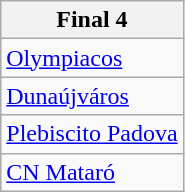<table class="wikitable">
<tr>
<th colspan="5">Final 4</th>
</tr>
<tr>
<td> <a href='#'>Olympiacos</a></td>
</tr>
<tr>
<td> <a href='#'>Dunaújváros</a></td>
</tr>
<tr>
<td> <a href='#'>Plebiscito Padova</a></td>
</tr>
<tr>
<td> <a href='#'>CN Mataró</a></td>
</tr>
</table>
